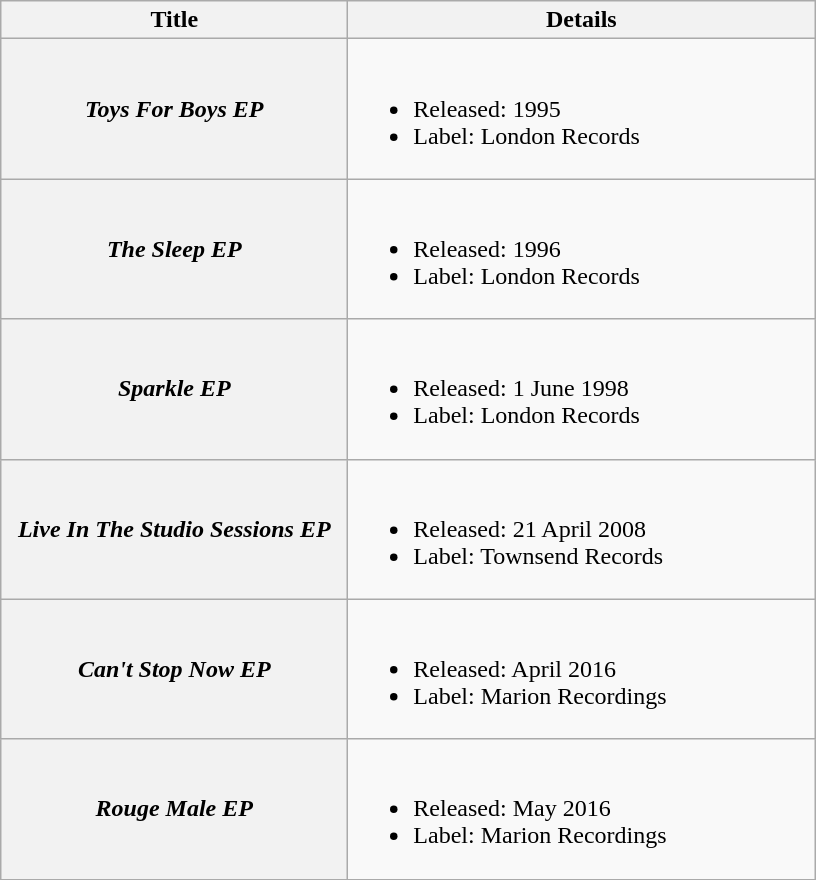<table class="wikitable plainrowheaders" style="text-align:left; ">
<tr>
<th scope="col" style="width:14em;">Title</th>
<th scope="col" style="width:19em;">Details</th>
</tr>
<tr>
<th scope="row"><em>Toys For Boys EP</em></th>
<td><br><ul><li>Released: 1995</li><li>Label: London Records</li></ul></td>
</tr>
<tr>
<th scope="row"><em>The Sleep EP</em></th>
<td><br><ul><li>Released: 1996</li><li>Label: London Records</li></ul></td>
</tr>
<tr>
<th scope="row"><em>Sparkle EP</em></th>
<td><br><ul><li>Released: 1 June 1998</li><li>Label: London Records</li></ul></td>
</tr>
<tr>
<th scope="row"><em>Live In The Studio Sessions EP</em></th>
<td><br><ul><li>Released: 21 April 2008</li><li>Label: Townsend Records</li></ul></td>
</tr>
<tr>
<th scope="row"><em>Can't Stop Now EP</em></th>
<td><br><ul><li>Released: April 2016</li><li>Label: Marion Recordings</li></ul></td>
</tr>
<tr>
<th scope="row"><em>Rouge Male EP</em></th>
<td><br><ul><li>Released: May 2016</li><li>Label: Marion Recordings</li></ul></td>
</tr>
</table>
